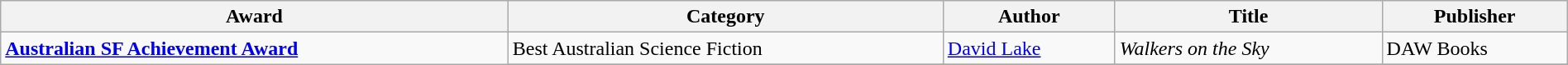<table class="wikitable" width=100%>
<tr>
<th>Award</th>
<th>Category</th>
<th>Author</th>
<th>Title</th>
<th>Publisher</th>
</tr>
<tr>
<td rowspan=2><strong><a href='#'> Australian SF Achievement Award</a></strong></td>
<td>Best Australian Science Fiction</td>
<td><a href='#'>David Lake</a></td>
<td><em>Walkers on the Sky</em></td>
<td>DAW Books</td>
</tr>
<tr>
</tr>
</table>
